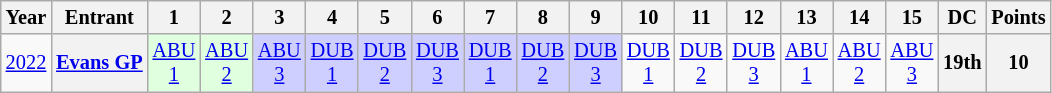<table class="wikitable" style="text-align:center; font-size:85%">
<tr>
<th>Year</th>
<th>Entrant</th>
<th>1</th>
<th>2</th>
<th>3</th>
<th>4</th>
<th>5</th>
<th>6</th>
<th>7</th>
<th>8</th>
<th>9</th>
<th>10</th>
<th>11</th>
<th>12</th>
<th>13</th>
<th>14</th>
<th>15</th>
<th>DC</th>
<th>Points</th>
</tr>
<tr>
<td><a href='#'>2022</a></td>
<th nowrap><a href='#'>Evans GP</a></th>
<td style="background:#DFFFDF;"><a href='#'>ABU<br>1</a><br></td>
<td style="background:#DFFFDF;"><a href='#'>ABU<br>2</a><br></td>
<td style="background:#CFCFFF;"><a href='#'>ABU<br>3</a><br></td>
<td style="background:#CFCFFF;"><a href='#'>DUB<br>1</a><br></td>
<td style="background:#CFCFFF;"><a href='#'>DUB<br>2</a><br></td>
<td style="background:#CFCFFF;"><a href='#'>DUB<br>3</a><br></td>
<td style="background:#CFCFFF;"><a href='#'>DUB<br>1</a><br></td>
<td style="background:#CFCFFF;"><a href='#'>DUB<br>2</a><br></td>
<td style="background:#CFCFFF;"><a href='#'>DUB<br>3</a><br></td>
<td style="background:#;"><a href='#'>DUB<br>1</a></td>
<td style="background:#;"><a href='#'>DUB<br>2</a></td>
<td style="background:#;"><a href='#'>DUB<br>3</a></td>
<td style="background:#;"><a href='#'>ABU<br>1</a></td>
<td style="background:#;"><a href='#'>ABU<br>2</a></td>
<td style="background:#;"><a href='#'>ABU<br>3</a></td>
<th>19th</th>
<th>10</th>
</tr>
</table>
